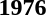<table>
<tr>
<td><strong>1976</strong><br></td>
</tr>
</table>
